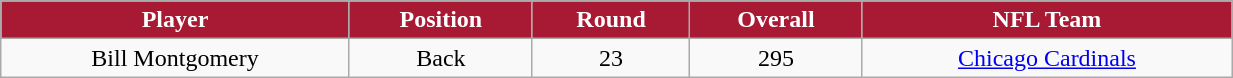<table class="wikitable" width="65%">
<tr align="center"  style="background:#A81933;color:#FFFFFF;">
<td><strong>Player</strong></td>
<td><strong>Position</strong></td>
<td><strong>Round</strong></td>
<td><strong>Overall</strong></td>
<td><strong>NFL Team</strong></td>
</tr>
<tr align="center" bgcolor="">
<td>Bill Montgomery</td>
<td>Back</td>
<td>23</td>
<td>295</td>
<td><a href='#'>Chicago Cardinals</a></td>
</tr>
</table>
